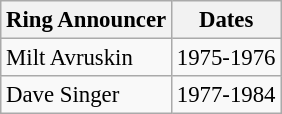<table class="wikitable" style="font-size:95%;">
<tr>
<th>Ring Announcer</th>
<th>Dates</th>
</tr>
<tr>
<td>Milt Avruskin</td>
<td>1975-1976</td>
</tr>
<tr>
<td>Dave Singer</td>
<td>1977-1984</td>
</tr>
</table>
